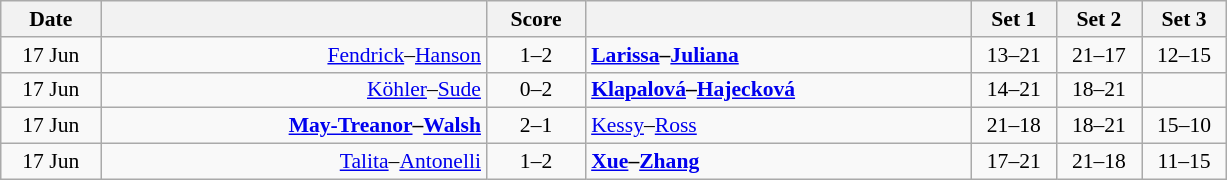<table class="wikitable" style="text-align: center; font-size:90% ">
<tr>
<th width="60">Date</th>
<th align="right" width="250"></th>
<th width="60">Score</th>
<th align="left" width="250"></th>
<th width="50">Set 1</th>
<th width="50">Set 2</th>
<th width="50">Set 3</th>
</tr>
<tr>
<td>17 Jun</td>
<td align=right><a href='#'>Fendrick</a>–<a href='#'>Hanson</a> </td>
<td align=center>1–2</td>
<td align=left> <strong><a href='#'>Larissa</a>–<a href='#'>Juliana</a></strong></td>
<td>13–21</td>
<td>21–17</td>
<td>12–15</td>
</tr>
<tr>
<td>17 Jun</td>
<td align=right><a href='#'>Köhler</a>–<a href='#'>Sude</a> </td>
<td align=center>0–2</td>
<td align=left> <strong><a href='#'>Klapalová</a>–<a href='#'>Hajecková</a></strong></td>
<td>14–21</td>
<td>18–21</td>
<td></td>
</tr>
<tr>
<td>17 Jun</td>
<td align=right><strong><a href='#'>May-Treanor</a>–<a href='#'>Walsh</a> </strong></td>
<td align=center>2–1</td>
<td align=left> <a href='#'>Kessy</a>–<a href='#'>Ross</a></td>
<td>21–18</td>
<td>18–21</td>
<td>15–10</td>
</tr>
<tr>
<td>17 Jun</td>
<td align=right><a href='#'>Talita</a>–<a href='#'>Antonelli</a> </td>
<td align=center>1–2</td>
<td align=left> <strong><a href='#'>Xue</a>–<a href='#'>Zhang</a></strong></td>
<td>17–21</td>
<td>21–18</td>
<td>11–15</td>
</tr>
</table>
